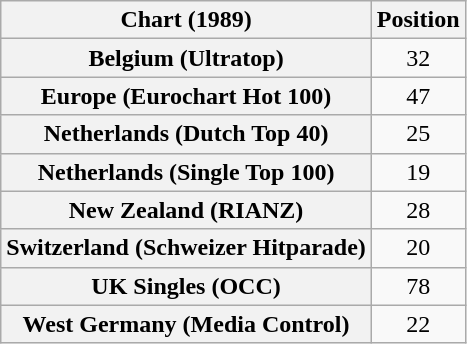<table class="wikitable sortable plainrowheaders" style="text-align:center">
<tr>
<th>Chart (1989)</th>
<th>Position</th>
</tr>
<tr>
<th scope="row">Belgium (Ultratop)</th>
<td>32</td>
</tr>
<tr>
<th scope="row">Europe (Eurochart Hot 100)</th>
<td>47</td>
</tr>
<tr>
<th scope="row">Netherlands (Dutch Top 40)</th>
<td>25</td>
</tr>
<tr>
<th scope="row">Netherlands (Single Top 100)</th>
<td>19</td>
</tr>
<tr>
<th scope="row">New Zealand (RIANZ)</th>
<td>28</td>
</tr>
<tr>
<th scope="row">Switzerland (Schweizer Hitparade)</th>
<td>20</td>
</tr>
<tr>
<th scope="row">UK Singles (OCC)</th>
<td>78</td>
</tr>
<tr>
<th scope="row">West Germany (Media Control)</th>
<td>22</td>
</tr>
</table>
